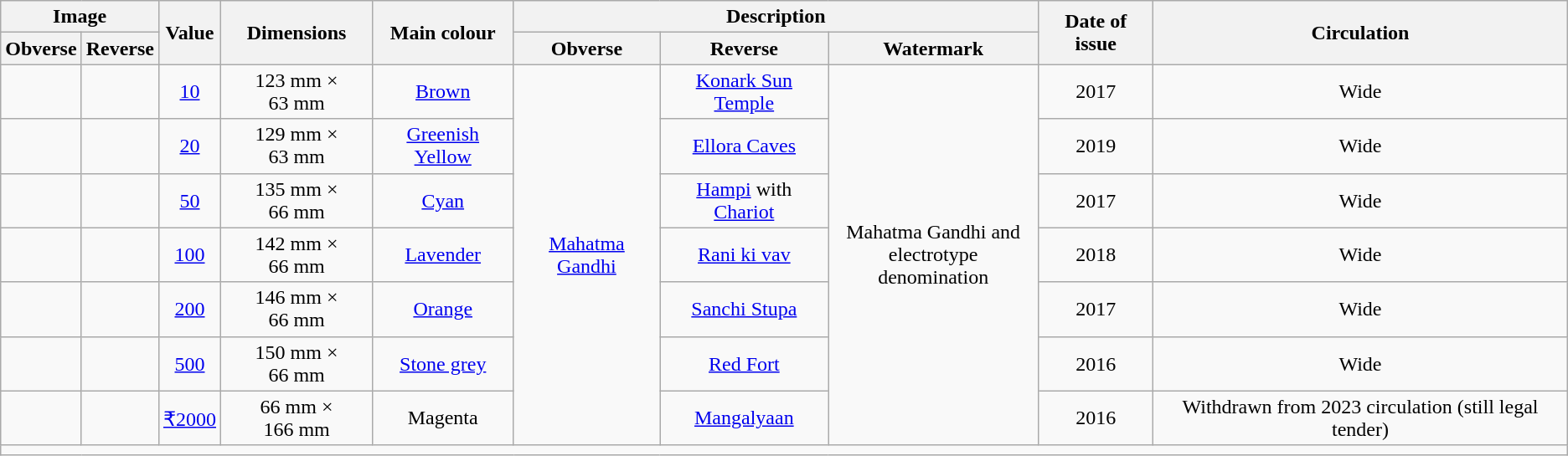<table class="wikitable" style="text-align:center">
<tr>
<th colspan="2">Image</th>
<th rowspan="2">Value</th>
<th rowspan="2">Dimensions</th>
<th rowspan="2">Main colour</th>
<th colspan="3">Description</th>
<th rowspan="2">Date of issue</th>
<th rowspan="2">Circulation</th>
</tr>
<tr>
<th>Obverse</th>
<th>Reverse</th>
<th>Obverse</th>
<th>Reverse</th>
<th>Watermark</th>
</tr>
<tr>
<td style="text-align:center;"></td>
<td style="text-align:center;"></td>
<td style="text-align:center;"><a href='#'>10</a></td>
<td>123 mm × 63 mm</td>
<td><a href='#'>Brown</a></td>
<td rowspan="7"><a href='#'>Mahatma Gandhi</a></td>
<td><a href='#'>Konark Sun Temple</a></td>
<td rowspan="7">Mahatma Gandhi and<br>electrotype denomination</td>
<td>2017</td>
<td>Wide</td>
</tr>
<tr>
<td style="text-align:center;"></td>
<td style="text-align:center;"></td>
<td style="text-align:center;"><a href='#'>20</a></td>
<td>129 mm × 63 mm</td>
<td><a href='#'> Greenish Yellow</a></td>
<td><a href='#'>Ellora Caves</a></td>
<td>2019</td>
<td>Wide</td>
</tr>
<tr>
<td style="text-align:center;"></td>
<td style="text-align:center;"></td>
<td style="text-align:center;"><a href='#'>50</a></td>
<td>135 mm × 66 mm</td>
<td><a href='#'>Cyan</a></td>
<td><a href='#'>Hampi</a> with <a href='#'>Chariot</a></td>
<td>2017</td>
<td>Wide</td>
</tr>
<tr>
<td></td>
<td></td>
<td><a href='#'>100</a></td>
<td>142 mm × 66 mm</td>
<td><a href='#'>Lavender</a></td>
<td><a href='#'>Rani ki vav</a></td>
<td>2018</td>
<td>Wide</td>
</tr>
<tr>
<td style="text-align:center;"></td>
<td style="text-align:center;"></td>
<td style="text-align:center;"><a href='#'>200</a></td>
<td>146 mm × 66 mm</td>
<td><a href='#'>Orange</a></td>
<td><a href='#'>Sanchi Stupa</a></td>
<td>2017</td>
<td>Wide</td>
</tr>
<tr>
<td style="text-align:center;"></td>
<td style="text-align:center;"></td>
<td style="text-align:center;"><a href='#'>500</a></td>
<td>150 mm × 66 mm</td>
<td><a href='#'>Stone grey</a></td>
<td><a href='#'>Red Fort</a></td>
<td>2016</td>
<td>Wide</td>
</tr>
<tr>
<td style="text-align:center;"></td>
<td style="text-align:center;"></td>
<td><a href='#'>₹2000</a></td>
<td>66 mm × 166 mm</td>
<td>Magenta</td>
<td><a href='#'>Mangalyaan</a></td>
<td>2016</td>
<td>Withdrawn from 2023 circulation (still legal tender)</td>
</tr>
<tr>
<td colspan="10" style="text-align:left;"></td>
</tr>
</table>
